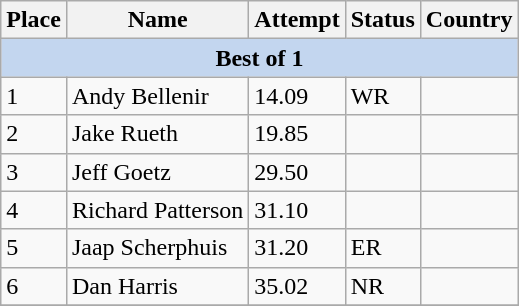<table class="wikitable sortable">
<tr>
<th>Place</th>
<th class="unsortable">Name</th>
<th>Attempt</th>
<th class="unsortable">Status</th>
<th class="unsortable">Country</th>
</tr>
<tr>
<th colspan="8" style="text-align:center; background:#C3D6EF;">Best of 1</th>
</tr>
<tr>
<td>1</td>
<td>Andy Bellenir</td>
<td>14.09</td>
<td>WR</td>
<td></td>
</tr>
<tr>
<td>2</td>
<td>Jake Rueth</td>
<td>19.85</td>
<td></td>
<td></td>
</tr>
<tr>
<td>3</td>
<td>Jeff Goetz</td>
<td>29.50</td>
<td></td>
<td></td>
</tr>
<tr>
<td>4</td>
<td>Richard Patterson</td>
<td>31.10</td>
<td></td>
<td></td>
</tr>
<tr>
<td>5</td>
<td>Jaap Scherphuis</td>
<td>31.20</td>
<td>ER</td>
<td></td>
</tr>
<tr>
<td>6</td>
<td>Dan Harris</td>
<td>35.02</td>
<td>NR</td>
<td></td>
</tr>
<tr>
</tr>
</table>
